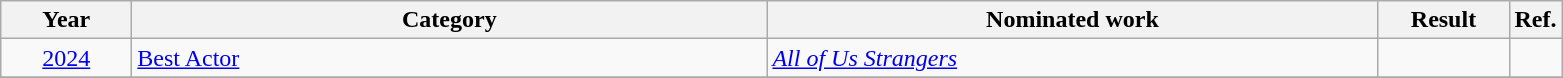<table class=wikitable>
<tr>
<th scope="col" style="width:5em;">Year</th>
<th scope="col" style="width:26em;">Category</th>
<th scope="col" style="width:25em;">Nominated work</th>
<th scope="col" style="width:5em;">Result</th>
<th>Ref.</th>
</tr>
<tr>
<td style="text-align:center;"><a href='#'>2024</a></td>
<td><a href='#'>Best Actor</a></td>
<td><em><a href='#'>All of Us Strangers</a></em></td>
<td></td>
<td></td>
</tr>
<tr>
</tr>
</table>
